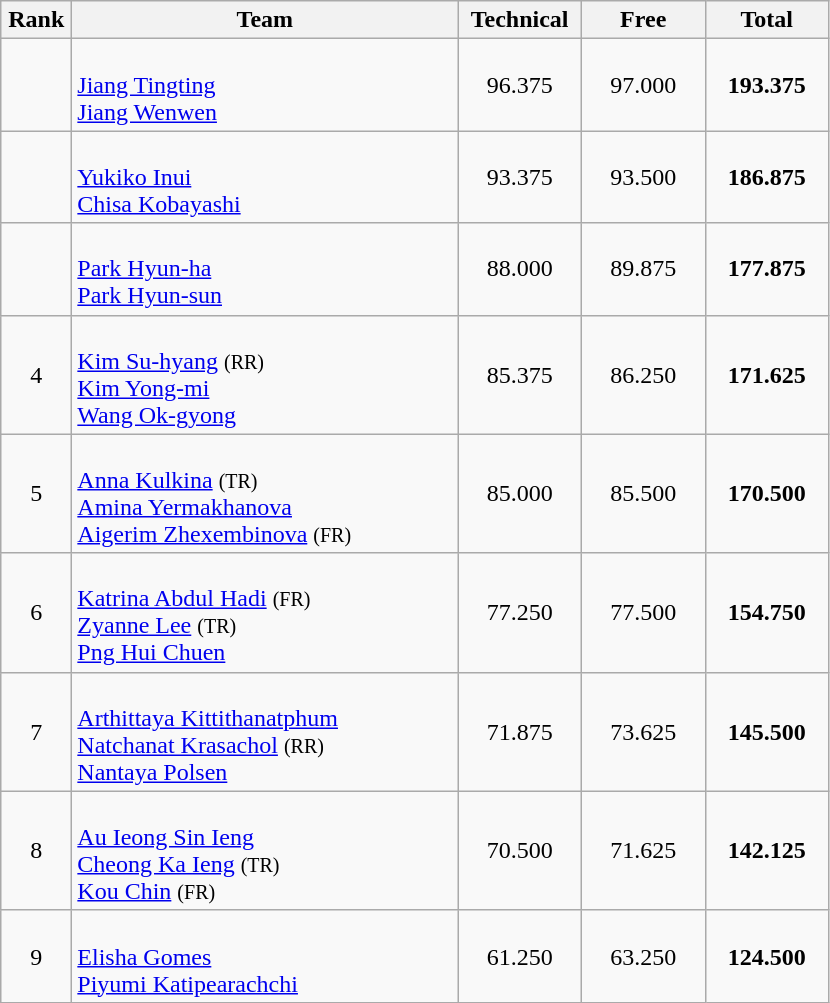<table class=wikitable style="text-align:center">
<tr>
<th width=40>Rank</th>
<th width=250>Team</th>
<th width=75>Technical</th>
<th width=75>Free</th>
<th width=75>Total</th>
</tr>
<tr>
<td></td>
<td align=left><br><a href='#'>Jiang Tingting</a><br><a href='#'>Jiang Wenwen</a></td>
<td>96.375</td>
<td>97.000</td>
<td><strong>193.375</strong></td>
</tr>
<tr>
<td></td>
<td align=left><br><a href='#'>Yukiko Inui</a><br><a href='#'>Chisa Kobayashi</a></td>
<td>93.375</td>
<td>93.500</td>
<td><strong>186.875</strong></td>
</tr>
<tr>
<td></td>
<td align=left><br><a href='#'>Park Hyun-ha</a><br><a href='#'>Park Hyun-sun</a></td>
<td>88.000</td>
<td>89.875</td>
<td><strong>177.875</strong></td>
</tr>
<tr>
<td>4</td>
<td align=left><br><a href='#'>Kim Su-hyang</a> <small>(RR)</small><br><a href='#'>Kim Yong-mi</a><br><a href='#'>Wang Ok-gyong</a></td>
<td>85.375</td>
<td>86.250</td>
<td><strong>171.625</strong></td>
</tr>
<tr>
<td>5</td>
<td align=left><br><a href='#'>Anna Kulkina</a> <small>(TR)</small><br><a href='#'>Amina Yermakhanova</a><br><a href='#'>Aigerim Zhexembinova</a> <small>(FR)</small></td>
<td>85.000</td>
<td>85.500</td>
<td><strong>170.500</strong></td>
</tr>
<tr>
<td>6</td>
<td align=left><br><a href='#'>Katrina Abdul Hadi</a> <small>(FR)</small><br><a href='#'>Zyanne Lee</a> <small>(TR)</small><br><a href='#'>Png Hui Chuen</a></td>
<td>77.250</td>
<td>77.500</td>
<td><strong>154.750</strong></td>
</tr>
<tr>
<td>7</td>
<td align=left><br><a href='#'>Arthittaya Kittithanatphum</a><br><a href='#'>Natchanat Krasachol</a> <small>(RR)</small><br><a href='#'>Nantaya Polsen</a></td>
<td>71.875</td>
<td>73.625</td>
<td><strong>145.500</strong></td>
</tr>
<tr>
<td>8</td>
<td align=left><br><a href='#'>Au Ieong Sin Ieng</a><br><a href='#'>Cheong Ka Ieng</a> <small>(TR)</small><br><a href='#'>Kou Chin</a> <small>(FR)</small></td>
<td>70.500</td>
<td>71.625</td>
<td><strong>142.125</strong></td>
</tr>
<tr>
<td>9</td>
<td align=left><br><a href='#'>Elisha Gomes</a><br><a href='#'>Piyumi Katipearachchi</a></td>
<td>61.250</td>
<td>63.250</td>
<td><strong>124.500</strong></td>
</tr>
</table>
